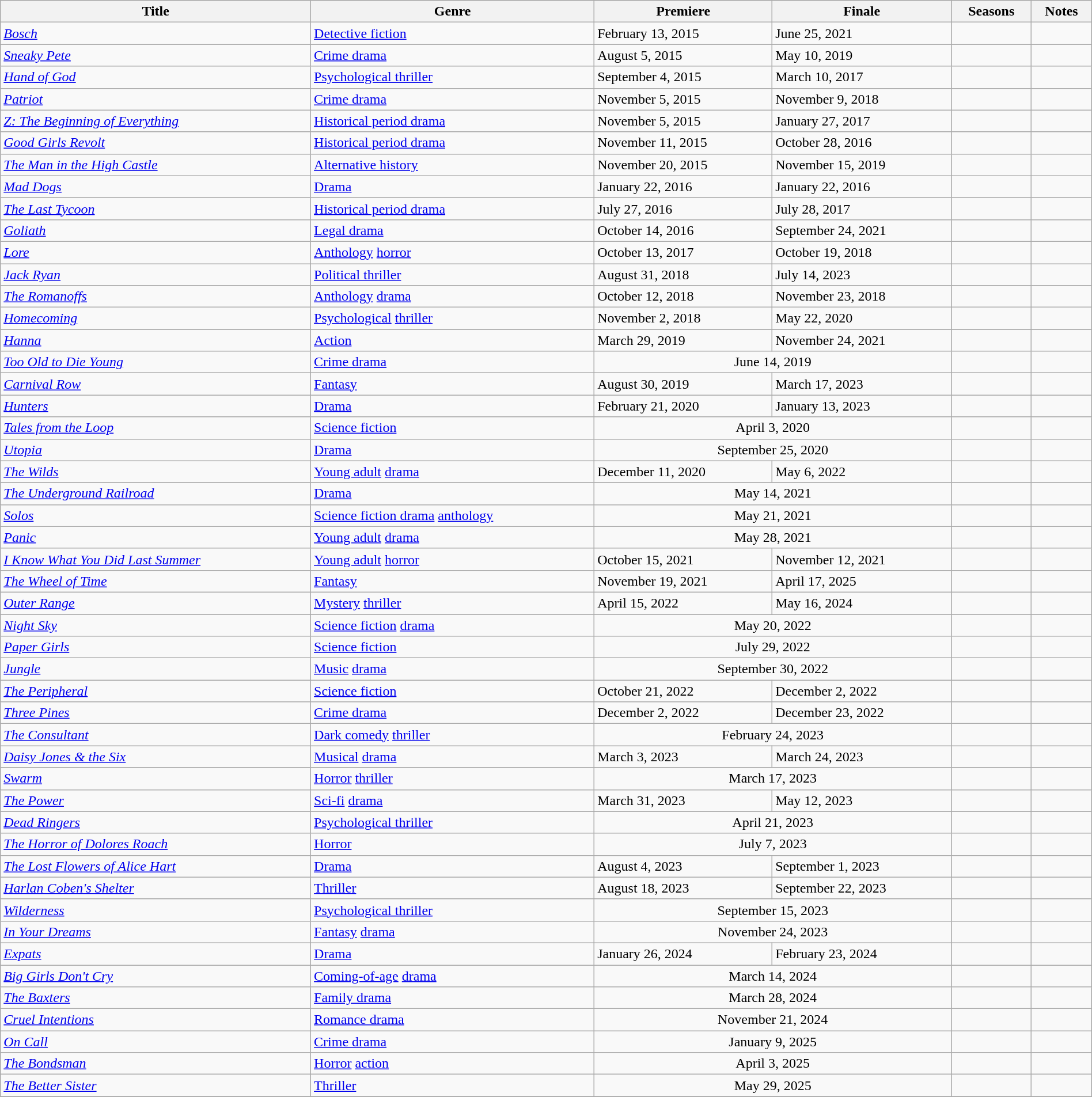<table class="wikitable sortable" style="width:100%;">
<tr>
<th>Title</th>
<th>Genre</th>
<th>Premiere</th>
<th>Finale</th>
<th>Seasons</th>
<th>Notes</th>
</tr>
<tr>
<td><em><a href='#'>Bosch</a></em></td>
<td><a href='#'>Detective fiction</a></td>
<td>February 13, 2015</td>
<td>June 25, 2021</td>
<td></td>
<td></td>
</tr>
<tr>
<td><em><a href='#'>Sneaky Pete</a></em></td>
<td><a href='#'>Crime drama</a></td>
<td>August 5, 2015</td>
<td>May 10, 2019</td>
<td></td>
<td></td>
</tr>
<tr>
<td><em><a href='#'>Hand of God</a></em></td>
<td><a href='#'>Psychological thriller</a></td>
<td>September 4, 2015</td>
<td>March 10, 2017</td>
<td></td>
<td></td>
</tr>
<tr>
<td><em><a href='#'>Patriot</a></em></td>
<td><a href='#'>Crime drama</a></td>
<td>November 5, 2015</td>
<td>November 9, 2018</td>
<td></td>
<td></td>
</tr>
<tr>
<td><em><a href='#'>Z: The Beginning of Everything</a></em></td>
<td><a href='#'>Historical period drama</a></td>
<td>November 5, 2015</td>
<td>January 27, 2017</td>
<td></td>
<td></td>
</tr>
<tr>
<td><em><a href='#'>Good Girls Revolt</a></em></td>
<td><a href='#'>Historical period drama</a></td>
<td>November 11, 2015</td>
<td>October 28, 2016</td>
<td></td>
<td></td>
</tr>
<tr>
<td><em><a href='#'>The Man in the High Castle</a></em></td>
<td><a href='#'>Alternative history</a></td>
<td>November 20, 2015</td>
<td>November 15, 2019</td>
<td></td>
<td></td>
</tr>
<tr>
<td><em><a href='#'>Mad Dogs</a></em></td>
<td><a href='#'>Drama</a></td>
<td>January 22, 2016</td>
<td>January 22, 2016</td>
<td></td>
<td></td>
</tr>
<tr>
<td><em><a href='#'>The Last Tycoon</a></em></td>
<td><a href='#'>Historical period drama</a></td>
<td>July 27, 2016</td>
<td>July 28, 2017</td>
<td></td>
<td></td>
</tr>
<tr>
<td><em><a href='#'>Goliath</a></em></td>
<td><a href='#'>Legal drama</a></td>
<td>October 14, 2016</td>
<td>September 24, 2021</td>
<td></td>
<td></td>
</tr>
<tr>
<td><em><a href='#'>Lore</a></em></td>
<td><a href='#'>Anthology</a> <a href='#'>horror</a></td>
<td>October 13, 2017</td>
<td>October 19, 2018</td>
<td></td>
<td></td>
</tr>
<tr>
<td><em><a href='#'>Jack Ryan</a></em></td>
<td><a href='#'>Political thriller</a></td>
<td>August 31, 2018</td>
<td>July 14, 2023</td>
<td></td>
<td></td>
</tr>
<tr>
<td><em><a href='#'>The Romanoffs</a></em></td>
<td><a href='#'>Anthology</a> <a href='#'>drama</a></td>
<td>October 12, 2018</td>
<td>November 23, 2018</td>
<td></td>
<td></td>
</tr>
<tr>
<td><em><a href='#'>Homecoming</a></em></td>
<td><a href='#'>Psychological</a> <a href='#'>thriller</a></td>
<td>November 2, 2018</td>
<td>May 22, 2020</td>
<td></td>
<td></td>
</tr>
<tr>
<td><em><a href='#'>Hanna</a></em></td>
<td><a href='#'>Action</a></td>
<td>March 29, 2019</td>
<td>November 24, 2021</td>
<td></td>
<td></td>
</tr>
<tr>
<td><em><a href='#'>Too Old to Die Young</a></em></td>
<td><a href='#'>Crime drama</a></td>
<td colspan="2" style="text-align:center">June 14, 2019</td>
<td></td>
<td></td>
</tr>
<tr>
<td><em><a href='#'>Carnival Row</a></em></td>
<td><a href='#'>Fantasy</a></td>
<td>August 30, 2019</td>
<td>March 17, 2023</td>
<td></td>
<td></td>
</tr>
<tr>
<td><em><a href='#'>Hunters</a></em></td>
<td><a href='#'>Drama</a></td>
<td>February 21, 2020</td>
<td>January 13, 2023</td>
<td></td>
<td></td>
</tr>
<tr>
<td><em><a href='#'>Tales from the Loop</a></em></td>
<td><a href='#'>Science fiction</a></td>
<td colspan="2" style="text-align:center">April 3, 2020</td>
<td></td>
<td></td>
</tr>
<tr>
<td><em><a href='#'>Utopia</a></em></td>
<td><a href='#'>Drama</a></td>
<td colspan="2" style="text-align:center">September 25, 2020</td>
<td></td>
<td></td>
</tr>
<tr>
<td><em><a href='#'>The Wilds</a></em></td>
<td><a href='#'>Young adult</a> <a href='#'>drama</a></td>
<td>December 11, 2020</td>
<td>May 6, 2022</td>
<td></td>
<td></td>
</tr>
<tr>
<td><em><a href='#'>The Underground Railroad</a></em></td>
<td><a href='#'>Drama</a></td>
<td colspan="2" style="text-align:center">May 14, 2021</td>
<td></td>
<td></td>
</tr>
<tr>
<td><em><a href='#'>Solos</a></em></td>
<td><a href='#'>Science fiction drama</a> <a href='#'>anthology</a></td>
<td colspan="2" style="text-align:center">May 21, 2021</td>
<td></td>
<td></td>
</tr>
<tr>
<td><em><a href='#'>Panic</a></em></td>
<td><a href='#'>Young adult</a> <a href='#'>drama</a></td>
<td colspan="2" style="text-align:center">May 28, 2021</td>
<td></td>
<td></td>
</tr>
<tr>
<td><em><a href='#'>I Know What You Did Last Summer</a></em></td>
<td><a href='#'>Young adult</a> <a href='#'>horror</a></td>
<td>October 15, 2021</td>
<td>November 12, 2021</td>
<td></td>
<td></td>
</tr>
<tr>
<td><em><a href='#'>The Wheel of Time</a></em></td>
<td><a href='#'>Fantasy</a></td>
<td>November 19, 2021</td>
<td>April 17, 2025</td>
<td></td>
<td></td>
</tr>
<tr>
<td><em><a href='#'>Outer Range</a></em></td>
<td><a href='#'>Mystery</a> <a href='#'>thriller</a></td>
<td>April 15, 2022</td>
<td>May 16, 2024</td>
<td></td>
<td></td>
</tr>
<tr>
<td><em><a href='#'>Night Sky</a></em></td>
<td><a href='#'>Science fiction</a> <a href='#'>drama</a></td>
<td colspan="2" style="text-align:center">May 20, 2022</td>
<td></td>
<td></td>
</tr>
<tr>
<td><em><a href='#'>Paper Girls</a></em></td>
<td><a href='#'>Science fiction</a></td>
<td colspan="2" style="text-align:center">July 29, 2022</td>
<td></td>
<td></td>
</tr>
<tr>
<td><em><a href='#'>Jungle</a></em></td>
<td><a href='#'>Music</a> <a href='#'>drama</a></td>
<td colspan="2" style="text-align:center">September 30, 2022</td>
<td></td>
<td></td>
</tr>
<tr>
<td><em><a href='#'>The Peripheral</a></em></td>
<td><a href='#'>Science fiction</a></td>
<td>October 21, 2022</td>
<td>December 2, 2022</td>
<td></td>
<td></td>
</tr>
<tr>
<td><em><a href='#'>Three Pines</a></em></td>
<td><a href='#'>Crime drama</a></td>
<td>December 2, 2022</td>
<td>December 23, 2022</td>
<td></td>
<td></td>
</tr>
<tr>
<td><em><a href='#'>The Consultant</a></em></td>
<td><a href='#'>Dark comedy</a> <a href='#'>thriller</a></td>
<td colspan="2" style="text-align:center">February 24, 2023</td>
<td></td>
<td></td>
</tr>
<tr>
<td><em><a href='#'>Daisy Jones & the Six</a></em></td>
<td><a href='#'>Musical</a> <a href='#'>drama</a></td>
<td>March 3, 2023</td>
<td>March 24, 2023</td>
<td></td>
<td></td>
</tr>
<tr>
<td><em><a href='#'>Swarm</a></em></td>
<td><a href='#'>Horror</a> <a href='#'>thriller</a></td>
<td colspan="2" style="text-align:center">March 17, 2023</td>
<td></td>
<td></td>
</tr>
<tr>
<td><em><a href='#'>The Power</a></em></td>
<td><a href='#'>Sci-fi</a> <a href='#'>drama</a></td>
<td>March 31, 2023</td>
<td>May 12, 2023</td>
<td></td>
<td></td>
</tr>
<tr>
<td><em><a href='#'>Dead Ringers</a></em></td>
<td><a href='#'>Psychological thriller</a></td>
<td colspan="2" style="text-align:center">April 21, 2023</td>
<td></td>
<td></td>
</tr>
<tr>
<td><em><a href='#'>The Horror of Dolores Roach</a></em></td>
<td><a href='#'>Horror</a></td>
<td colspan="2" style="text-align:center">July 7, 2023</td>
<td></td>
<td></td>
</tr>
<tr>
<td><em><a href='#'>The Lost Flowers of Alice Hart</a></em></td>
<td><a href='#'>Drama</a></td>
<td>August 4, 2023</td>
<td>September 1, 2023</td>
<td></td>
<td></td>
</tr>
<tr>
<td><em><a href='#'>Harlan Coben's Shelter</a></em></td>
<td><a href='#'>Thriller</a></td>
<td>August 18, 2023</td>
<td>September 22, 2023</td>
<td></td>
<td></td>
</tr>
<tr>
<td><em><a href='#'>Wilderness</a></em></td>
<td><a href='#'>Psychological thriller</a></td>
<td colspan="2" style="text-align:center">September 15, 2023</td>
<td></td>
<td></td>
</tr>
<tr>
<td><em><a href='#'>In Your Dreams</a></em></td>
<td><a href='#'>Fantasy</a> <a href='#'>drama</a></td>
<td colspan="2" style="text-align:center">November 24, 2023</td>
<td></td>
<td></td>
</tr>
<tr>
<td><em><a href='#'>Expats</a></em></td>
<td><a href='#'>Drama</a></td>
<td>January 26, 2024</td>
<td>February 23, 2024</td>
<td></td>
<td></td>
</tr>
<tr>
<td><em><a href='#'>Big Girls Don't Cry</a></em></td>
<td><a href='#'>Coming-of-age</a> <a href='#'>drama</a></td>
<td colspan="2" style="text-align:center">March 14, 2024</td>
<td></td>
<td></td>
</tr>
<tr>
<td><em><a href='#'>The Baxters</a></em></td>
<td><a href='#'>Family drama</a></td>
<td colspan="2" style="text-align:center">March 28, 2024</td>
<td></td>
<td></td>
</tr>
<tr>
<td><em><a href='#'>Cruel Intentions</a></em></td>
<td><a href='#'>Romance drama</a></td>
<td colspan="2" style="text-align:center">November 21, 2024</td>
<td></td>
<td></td>
</tr>
<tr>
<td><em><a href='#'>On Call</a></em></td>
<td><a href='#'>Crime drama</a></td>
<td colspan="2" style="text-align:center">January 9, 2025</td>
<td></td>
<td></td>
</tr>
<tr>
<td><em><a href='#'>The Bondsman</a></em></td>
<td><a href='#'>Horror</a> <a href='#'>action</a></td>
<td colspan="2" style="text-align:center">April 3, 2025</td>
<td></td>
<td></td>
</tr>
<tr>
<td><em><a href='#'>The Better Sister</a></em></td>
<td><a href='#'>Thriller</a></td>
<td colspan="2" style="text-align:center">May 29, 2025</td>
<td></td>
<td></td>
</tr>
<tr>
</tr>
</table>
